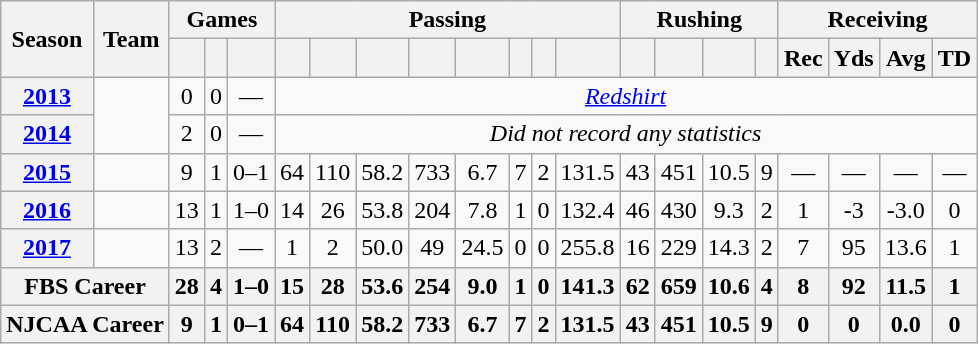<table class="wikitable" style="text-align:center;">
<tr>
<th rowspan="2">Season</th>
<th rowspan="2">Team</th>
<th colspan="3">Games</th>
<th colspan="8">Passing</th>
<th colspan="4">Rushing</th>
<th colspan="4">Receiving</th>
</tr>
<tr>
<th></th>
<th></th>
<th></th>
<th></th>
<th></th>
<th></th>
<th></th>
<th></th>
<th></th>
<th></th>
<th></th>
<th></th>
<th></th>
<th></th>
<th></th>
<th>Rec</th>
<th>Yds</th>
<th>Avg</th>
<th>TD</th>
</tr>
<tr>
<th><a href='#'>2013</a></th>
<td rowspan="2" style=></td>
<td>0</td>
<td>0</td>
<td>—</td>
<td colspan="16"> <em><a href='#'>Redshirt</a></em></td>
</tr>
<tr>
<th><a href='#'>2014</a></th>
<td>2</td>
<td>0</td>
<td>—</td>
<td colspan="16"><em>Did not record any statistics</em></td>
</tr>
<tr>
<th><a href='#'>2015</a></th>
<td style=></td>
<td>9</td>
<td>1</td>
<td>0–1</td>
<td>64</td>
<td>110</td>
<td>58.2</td>
<td>733</td>
<td>6.7</td>
<td>7</td>
<td>2</td>
<td>131.5</td>
<td>43</td>
<td>451</td>
<td>10.5</td>
<td>9</td>
<td>—</td>
<td>—</td>
<td>—</td>
<td>—</td>
</tr>
<tr>
<th><a href='#'>2016</a></th>
<td style=></td>
<td>13</td>
<td>1</td>
<td>1–0</td>
<td>14</td>
<td>26</td>
<td>53.8</td>
<td>204</td>
<td>7.8</td>
<td>1</td>
<td>0</td>
<td>132.4</td>
<td>46</td>
<td>430</td>
<td>9.3</td>
<td>2</td>
<td>1</td>
<td>-3</td>
<td>-3.0</td>
<td>0</td>
</tr>
<tr>
<th><a href='#'>2017</a></th>
<td style=></td>
<td>13</td>
<td>2</td>
<td>—</td>
<td>1</td>
<td>2</td>
<td>50.0</td>
<td>49</td>
<td>24.5</td>
<td>0</td>
<td>0</td>
<td>255.8</td>
<td>16</td>
<td>229</td>
<td>14.3</td>
<td>2</td>
<td>7</td>
<td>95</td>
<td>13.6</td>
<td>1</td>
</tr>
<tr>
<th colspan="2">FBS Career</th>
<th>28</th>
<th>4</th>
<th>1–0</th>
<th>15</th>
<th>28</th>
<th>53.6</th>
<th>254</th>
<th>9.0</th>
<th>1</th>
<th>0</th>
<th>141.3</th>
<th>62</th>
<th>659</th>
<th>10.6</th>
<th>4</th>
<th>8</th>
<th>92</th>
<th>11.5</th>
<th>1</th>
</tr>
<tr>
<th colspan="2">NJCAA Career</th>
<th>9</th>
<th>1</th>
<th>0–1</th>
<th>64</th>
<th>110</th>
<th>58.2</th>
<th>733</th>
<th>6.7</th>
<th>7</th>
<th>2</th>
<th>131.5</th>
<th>43</th>
<th>451</th>
<th>10.5</th>
<th>9</th>
<th>0</th>
<th>0</th>
<th>0.0</th>
<th>0</th>
</tr>
</table>
